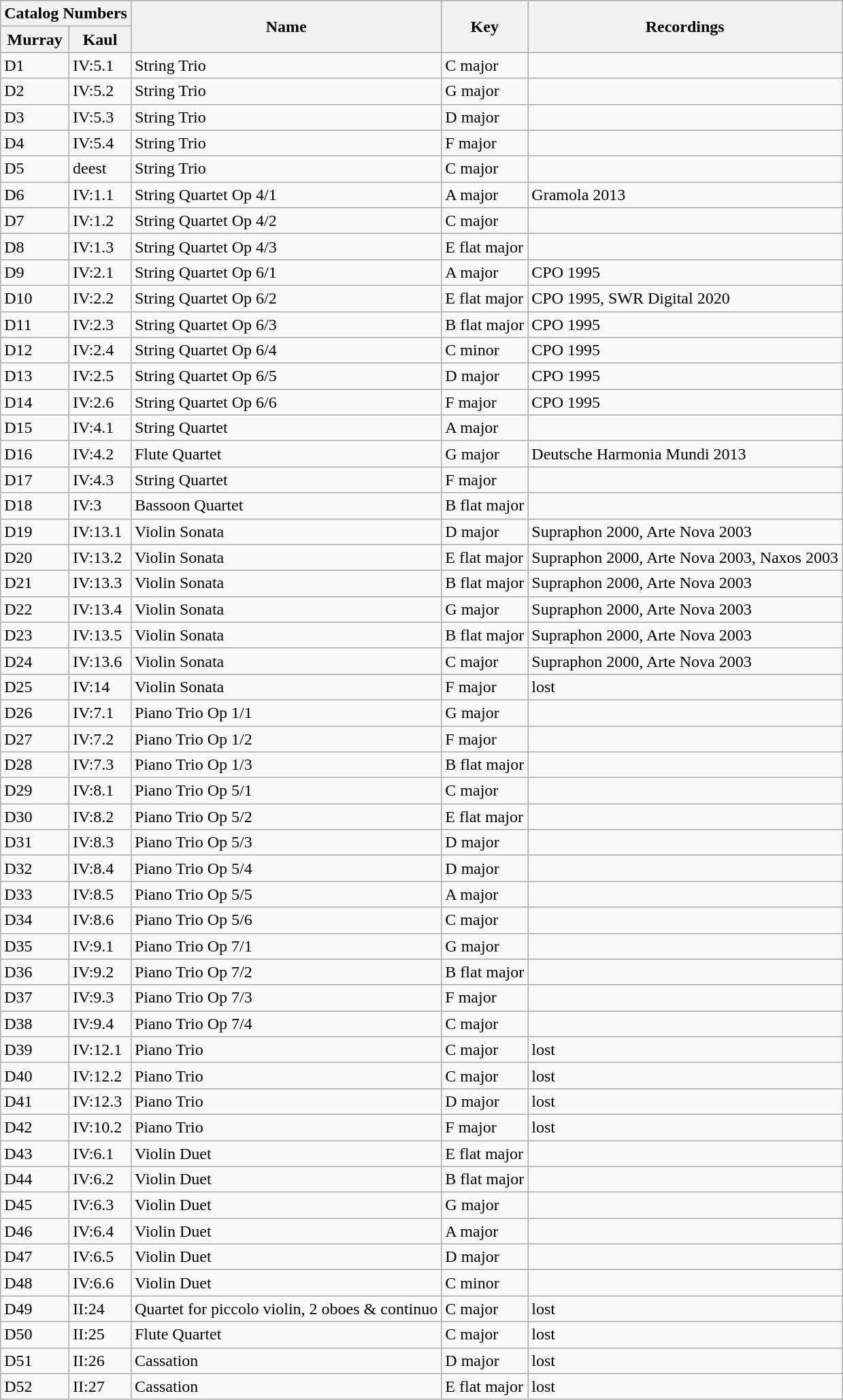<table class="wikitable">
<tr>
<th colspan="2">Catalog Numbers</th>
<th rowspan="2">Name</th>
<th rowspan="2">Key</th>
<th rowspan="2">Recordings</th>
</tr>
<tr>
<th>Murray</th>
<th>Kaul</th>
</tr>
<tr>
<td>D1</td>
<td>IV:5.1</td>
<td>String Trio</td>
<td>C major</td>
<td></td>
</tr>
<tr>
<td>D2</td>
<td>IV:5.2</td>
<td>String Trio</td>
<td>G major</td>
<td></td>
</tr>
<tr>
<td>D3</td>
<td>IV:5.3</td>
<td>String Trio</td>
<td>D major</td>
<td></td>
</tr>
<tr>
<td>D4</td>
<td>IV:5.4</td>
<td>String Trio</td>
<td>F major</td>
<td></td>
</tr>
<tr>
<td>D5</td>
<td>deest</td>
<td>String Trio</td>
<td>C major</td>
<td></td>
</tr>
<tr>
<td>D6</td>
<td>IV:1.1</td>
<td>String Quartet Op 4/1</td>
<td>A major</td>
<td>Gramola 2013</td>
</tr>
<tr>
<td>D7</td>
<td>IV:1.2</td>
<td>String Quartet Op 4/2</td>
<td>C major</td>
<td></td>
</tr>
<tr>
<td>D8</td>
<td>IV:1.3</td>
<td>String Quartet Op 4/3</td>
<td>E flat major</td>
<td></td>
</tr>
<tr>
<td>D9</td>
<td>IV:2.1</td>
<td>String Quartet Op 6/1</td>
<td>A major</td>
<td>CPO 1995</td>
</tr>
<tr>
<td>D10</td>
<td>IV:2.2</td>
<td>String Quartet Op 6/2</td>
<td>E flat major</td>
<td>CPO 1995, SWR Digital 2020</td>
</tr>
<tr>
<td>D11</td>
<td>IV:2.3</td>
<td>String Quartet Op 6/3</td>
<td>B flat major</td>
<td>CPO 1995</td>
</tr>
<tr>
<td>D12</td>
<td>IV:2.4</td>
<td>String Quartet Op 6/4</td>
<td>C minor</td>
<td>CPO 1995</td>
</tr>
<tr>
<td>D13</td>
<td>IV:2.5</td>
<td>String Quartet Op 6/5</td>
<td>D major</td>
<td>CPO 1995</td>
</tr>
<tr>
<td>D14</td>
<td>IV:2.6</td>
<td>String Quartet Op 6/6</td>
<td>F major</td>
<td>CPO 1995</td>
</tr>
<tr>
<td>D15</td>
<td>IV:4.1</td>
<td>String Quartet</td>
<td>A major</td>
<td></td>
</tr>
<tr>
<td>D16</td>
<td>IV:4.2</td>
<td>Flute Quartet</td>
<td>G major</td>
<td>Deutsche Harmonia Mundi 2013</td>
</tr>
<tr>
<td>D17</td>
<td>IV:4.3</td>
<td>String Quartet</td>
<td>F major</td>
<td></td>
</tr>
<tr>
<td>D18</td>
<td>IV:3</td>
<td>Bassoon Quartet</td>
<td>B flat major</td>
<td></td>
</tr>
<tr>
<td>D19</td>
<td>IV:13.1</td>
<td>Violin Sonata</td>
<td>D major</td>
<td>Supraphon 2000, Arte Nova 2003</td>
</tr>
<tr>
<td>D20</td>
<td>IV:13.2</td>
<td>Violin Sonata</td>
<td>E flat major</td>
<td>Supraphon 2000, Arte Nova 2003, Naxos 2003</td>
</tr>
<tr>
<td>D21</td>
<td>IV:13.3</td>
<td>Violin Sonata</td>
<td>B flat major</td>
<td>Supraphon 2000, Arte Nova 2003</td>
</tr>
<tr>
<td>D22</td>
<td>IV:13.4</td>
<td>Violin Sonata</td>
<td>G major</td>
<td>Supraphon 2000, Arte Nova 2003</td>
</tr>
<tr>
<td>D23</td>
<td>IV:13.5</td>
<td>Violin Sonata</td>
<td>B flat major</td>
<td>Supraphon 2000, Arte Nova 2003</td>
</tr>
<tr>
<td>D24</td>
<td>IV:13.6</td>
<td>Violin Sonata</td>
<td>C major</td>
<td>Supraphon 2000, Arte Nova 2003</td>
</tr>
<tr>
<td>D25</td>
<td>IV:14</td>
<td>Violin Sonata</td>
<td>F major</td>
<td>lost</td>
</tr>
<tr>
<td>D26</td>
<td>IV:7.1</td>
<td>Piano Trio Op 1/1</td>
<td>G major</td>
<td></td>
</tr>
<tr>
<td>D27</td>
<td>IV:7.2</td>
<td>Piano Trio Op 1/2</td>
<td>F major</td>
<td></td>
</tr>
<tr>
<td>D28</td>
<td>IV:7.3</td>
<td>Piano Trio Op 1/3</td>
<td>B flat major</td>
<td></td>
</tr>
<tr>
<td>D29</td>
<td>IV:8.1</td>
<td>Piano Trio Op 5/1</td>
<td>C major</td>
<td></td>
</tr>
<tr>
<td>D30</td>
<td>IV:8.2</td>
<td>Piano Trio Op 5/2</td>
<td>E flat major</td>
<td></td>
</tr>
<tr>
<td>D31</td>
<td>IV:8.3</td>
<td>Piano Trio Op 5/3</td>
<td>D major</td>
<td></td>
</tr>
<tr>
<td>D32</td>
<td>IV:8.4</td>
<td>Piano Trio Op 5/4</td>
<td>D major</td>
<td></td>
</tr>
<tr>
<td>D33</td>
<td>IV:8.5</td>
<td>Piano Trio Op 5/5</td>
<td>A major</td>
<td></td>
</tr>
<tr>
<td>D34</td>
<td>IV:8.6</td>
<td>Piano Trio Op 5/6</td>
<td>C major</td>
<td></td>
</tr>
<tr>
<td>D35</td>
<td>IV:9.1</td>
<td>Piano Trio Op 7/1</td>
<td>G major</td>
<td></td>
</tr>
<tr>
<td>D36</td>
<td>IV:9.2</td>
<td>Piano Trio Op 7/2</td>
<td>B flat major</td>
<td></td>
</tr>
<tr>
<td>D37</td>
<td>IV:9.3</td>
<td>Piano Trio Op 7/3</td>
<td>F major</td>
<td></td>
</tr>
<tr>
<td>D38</td>
<td>IV:9.4</td>
<td>Piano Trio Op 7/4</td>
<td>C major</td>
<td></td>
</tr>
<tr>
<td>D39</td>
<td>IV:12.1</td>
<td>Piano Trio</td>
<td>C major</td>
<td>lost</td>
</tr>
<tr>
<td>D40</td>
<td>IV:12.2</td>
<td>Piano Trio</td>
<td>C major</td>
<td>lost</td>
</tr>
<tr>
<td>D41</td>
<td>IV:12.3</td>
<td>Piano Trio</td>
<td>D major</td>
<td>lost</td>
</tr>
<tr>
<td>D42</td>
<td>IV:10.2</td>
<td>Piano Trio</td>
<td>F major</td>
<td>lost</td>
</tr>
<tr>
<td>D43</td>
<td>IV:6.1</td>
<td>Violin Duet</td>
<td>E flat major</td>
<td></td>
</tr>
<tr>
<td>D44</td>
<td>IV:6.2</td>
<td>Violin Duet</td>
<td>B flat major</td>
<td></td>
</tr>
<tr>
<td>D45</td>
<td>IV:6.3</td>
<td>Violin Duet</td>
<td>G major</td>
<td></td>
</tr>
<tr>
<td>D46</td>
<td>IV:6.4</td>
<td>Violin Duet</td>
<td>A major</td>
<td></td>
</tr>
<tr>
<td>D47</td>
<td>IV:6.5</td>
<td>Violin Duet</td>
<td>D major</td>
<td></td>
</tr>
<tr>
<td>D48</td>
<td>IV:6.6</td>
<td>Violin Duet</td>
<td>C minor</td>
<td></td>
</tr>
<tr>
<td>D49</td>
<td>II:24</td>
<td>Quartet for piccolo violin, 2 oboes & continuo</td>
<td>C major</td>
<td>lost</td>
</tr>
<tr>
<td>D50</td>
<td>II:25</td>
<td>Flute Quartet</td>
<td>C major</td>
<td>lost</td>
</tr>
<tr>
<td>D51</td>
<td>II:26</td>
<td>Cassation</td>
<td>D major</td>
<td>lost</td>
</tr>
<tr>
<td>D52</td>
<td>II:27</td>
<td>Cassation</td>
<td>E flat major</td>
<td>lost</td>
</tr>
</table>
